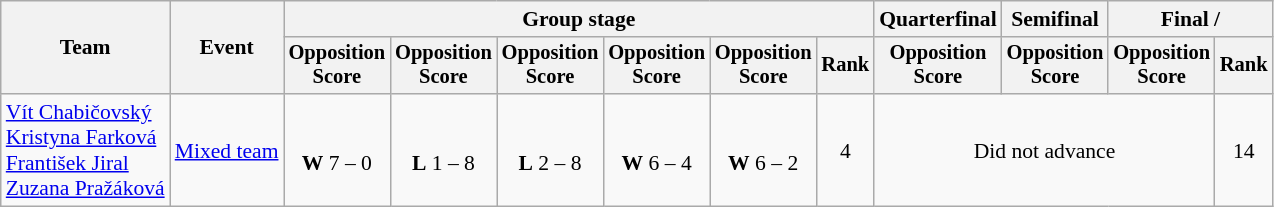<table class="wikitable" style="font-size:90%">
<tr>
<th rowspan=2>Team</th>
<th rowspan=2>Event</th>
<th colspan=6>Group stage</th>
<th>Quarterfinal</th>
<th>Semifinal</th>
<th colspan=2>Final / </th>
</tr>
<tr style="font-size:95%">
<th>Opposition<br>Score</th>
<th>Opposition<br>Score</th>
<th>Opposition<br>Score</th>
<th>Opposition<br>Score</th>
<th>Opposition<br>Score</th>
<th>Rank</th>
<th>Opposition<br>Score</th>
<th>Opposition<br>Score</th>
<th>Opposition<br>Score</th>
<th>Rank</th>
</tr>
<tr align=center>
<td align=left><a href='#'>Vít Chabičovský</a><br><a href='#'>Kristyna Farková</a><br><a href='#'>František Jiral</a><br><a href='#'>Zuzana Pražáková</a></td>
<td align=left><a href='#'>Mixed team</a></td>
<td><br><strong>W</strong> 7 – 0</td>
<td><br><strong>L</strong> 1 – 8</td>
<td><br><strong>L</strong> 2 – 8</td>
<td><br><strong>W</strong> 6 – 4</td>
<td><br><strong>W</strong> 6 – 2</td>
<td>4</td>
<td align=center colspan=3>Did not advance</td>
<td>14</td>
</tr>
</table>
